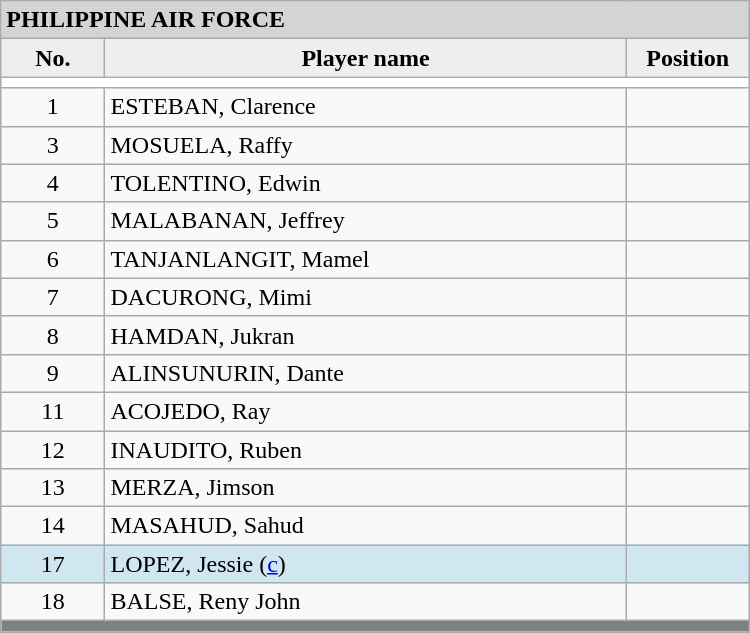<table class='wikitable mw-collapsible mw-collapsed' style='text-align: center; width: 500px; border: none;'>
<tr>
<th style="background:#D4D4D4; text-align:left;" colspan=3>PHILIPPINE AIR FORCE</th>
</tr>
<tr style="background:#EEEEEE; font-weight:bold;">
<td width=10%>No.</td>
<td width=50%>Player name</td>
<td width=10%>Position</td>
</tr>
<tr style="background:#FFFFFF;">
<td colspan=3 align=center></td>
</tr>
<tr>
<td align=center>1</td>
<td align=left>ESTEBAN, Clarence</td>
<td align=center></td>
</tr>
<tr>
<td align=center>3</td>
<td align=left>MOSUELA, Raffy</td>
<td align=center></td>
</tr>
<tr>
<td align=center>4</td>
<td align=left>TOLENTINO, Edwin</td>
<td align=center></td>
</tr>
<tr>
<td align=center>5</td>
<td align=left>MALABANAN, Jeffrey</td>
<td align=center></td>
</tr>
<tr>
<td align=center>6</td>
<td align=left>TANJANLANGIT, Mamel</td>
<td align=center></td>
</tr>
<tr>
<td align=center>7</td>
<td align=left>DACURONG, Mimi</td>
<td align=center></td>
</tr>
<tr>
<td align=center>8</td>
<td align=left>HAMDAN, Jukran</td>
<td align=center></td>
</tr>
<tr>
<td align=center>9</td>
<td align=left>ALINSUNURIN, Dante</td>
<td align=center></td>
</tr>
<tr>
<td align=center>11</td>
<td align=left>ACOJEDO, Ray</td>
<td align=center></td>
</tr>
<tr>
<td align=center>12</td>
<td align=left>INAUDITO, Ruben</td>
<td align=center></td>
</tr>
<tr>
<td align=center>13</td>
<td align=left>MERZA, Jimson</td>
<td align=center></td>
</tr>
<tr>
<td align=center>14</td>
<td align=left>MASAHUD, Sahud</td>
<td align=center></td>
</tr>
<tr bgcolor=#D0E6F>
<td align=center>17</td>
<td align=left>LOPEZ, Jessie (<a href='#'>c</a>)</td>
<td align=center></td>
</tr>
<tr>
<td align=center>18</td>
<td align=left>BALSE, Reny John</td>
<td align=center></td>
</tr>
<tr>
<th style="background:gray;" colspan=3></th>
</tr>
<tr>
</tr>
</table>
